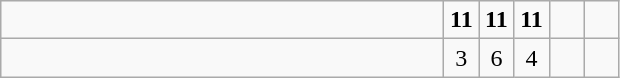<table class="wikitable">
<tr>
<td style="width:18em"><strong></strong></td>
<td align=center style="width:1em"><strong>11</strong></td>
<td align=center style="width:1em"><strong>11</strong></td>
<td align=center style="width:1em"><strong>11</strong></td>
<td align=center style="width:1em"></td>
<td align=center style="width:1em"></td>
</tr>
<tr>
<td style="width:18em"></td>
<td align=center style="width:1em">3</td>
<td align=center style="width:1em">6</td>
<td align=center style="width:1em">4</td>
<td align=center style="width:1em"></td>
<td align=center style="width:1em"></td>
</tr>
</table>
